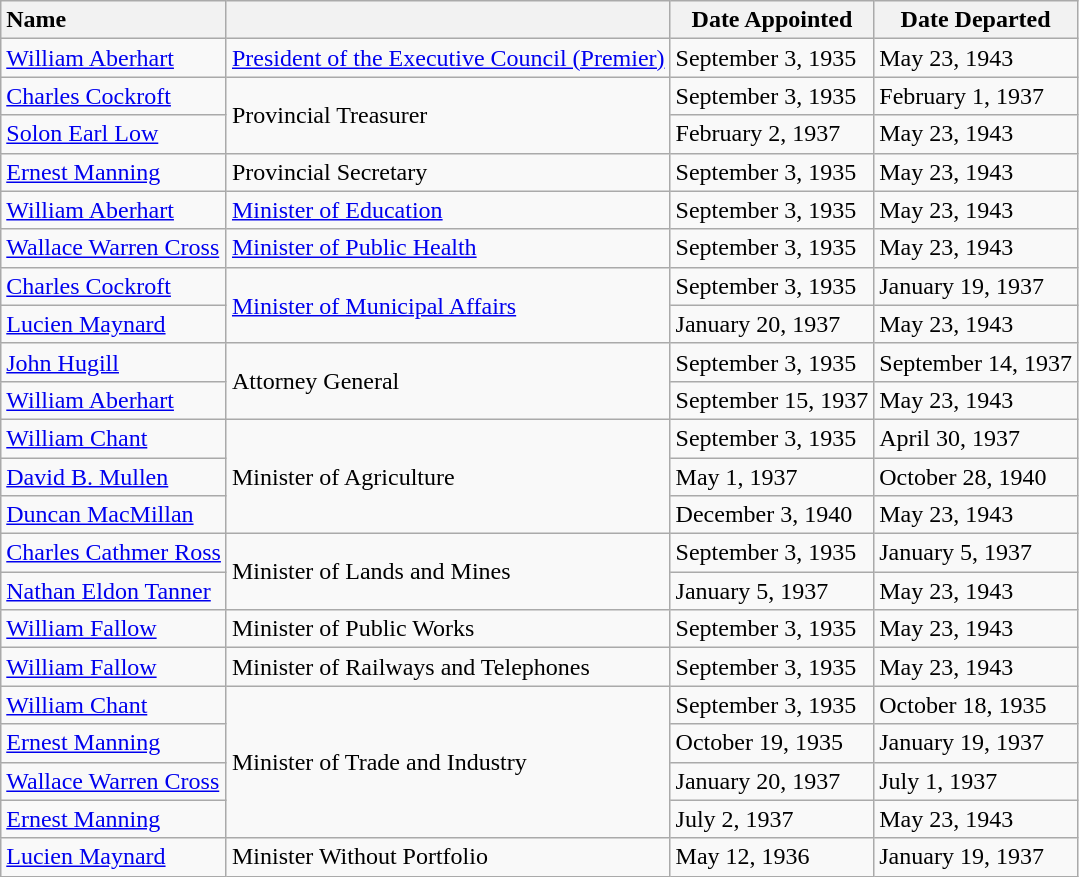<table class="wikitable sortable" style="text-align:left;">
<tr>
<th style="text-align:left;">Name</th>
<th></th>
<th>Date Appointed</th>
<th>Date Departed</th>
</tr>
<tr>
<td style="text-align:left;"><a href='#'>William Aberhart</a></td>
<td><a href='#'>President of the Executive Council (Premier)</a></td>
<td>September 3, 1935</td>
<td>May 23, 1943</td>
</tr>
<tr>
<td><a href='#'>Charles Cockroft</a></td>
<td rowspan="2">Provincial Treasurer</td>
<td>September 3, 1935</td>
<td>February 1, 1937</td>
</tr>
<tr>
<td><a href='#'>Solon Earl Low</a></td>
<td>February 2, 1937</td>
<td>May 23, 1943</td>
</tr>
<tr>
<td style="text-align:left;"><a href='#'>Ernest Manning</a></td>
<td>Provincial Secretary</td>
<td>September 3, 1935</td>
<td>May 23, 1943</td>
</tr>
<tr>
<td style="text-align:left;"><a href='#'>William Aberhart</a></td>
<td><a href='#'>Minister of Education</a></td>
<td>September 3, 1935</td>
<td>May 23, 1943</td>
</tr>
<tr>
<td style="text-align:left;"><a href='#'>Wallace Warren Cross</a></td>
<td><a href='#'>Minister of Public Health</a></td>
<td>September 3, 1935</td>
<td>May 23, 1943</td>
</tr>
<tr>
<td style="text-align:left;"><a href='#'>Charles Cockroft</a></td>
<td rowspan="2"><a href='#'>Minister of Municipal Affairs</a></td>
<td>September 3, 1935</td>
<td>January 19, 1937</td>
</tr>
<tr style="text-align:left;">
<td><a href='#'>Lucien Maynard</a></td>
<td>January 20, 1937</td>
<td>May 23, 1943</td>
</tr>
<tr style="text-align:left;">
<td><a href='#'>John Hugill</a></td>
<td rowspan="2">Attorney General</td>
<td>September 3, 1935</td>
<td>September 14, 1937</td>
</tr>
<tr>
<td><a href='#'>William Aberhart</a></td>
<td>September 15, 1937</td>
<td>May 23, 1943</td>
</tr>
<tr>
<td><a href='#'>William Chant</a></td>
<td rowspan="3">Minister of Agriculture</td>
<td>September 3, 1935</td>
<td>April 30, 1937</td>
</tr>
<tr>
<td><a href='#'>David B. Mullen</a></td>
<td>May 1, 1937</td>
<td>October 28, 1940</td>
</tr>
<tr>
<td><a href='#'>Duncan MacMillan</a></td>
<td>December 3, 1940</td>
<td>May 23, 1943</td>
</tr>
<tr>
<td><a href='#'>Charles Cathmer Ross</a></td>
<td rowspan="2">Minister of Lands and Mines</td>
<td>September 3, 1935</td>
<td>January 5, 1937</td>
</tr>
<tr>
<td><a href='#'>Nathan Eldon Tanner</a></td>
<td>January 5, 1937</td>
<td>May 23, 1943</td>
</tr>
<tr>
<td><a href='#'>William Fallow</a></td>
<td>Minister of Public Works</td>
<td>September 3, 1935</td>
<td>May 23, 1943</td>
</tr>
<tr>
<td><a href='#'>William Fallow</a></td>
<td>Minister of Railways and Telephones</td>
<td>September 3, 1935</td>
<td>May 23, 1943</td>
</tr>
<tr>
<td><a href='#'>William Chant</a></td>
<td rowspan="4">Minister of Trade and Industry</td>
<td>September 3, 1935</td>
<td>October 18, 1935</td>
</tr>
<tr>
<td><a href='#'>Ernest Manning</a></td>
<td>October 19, 1935</td>
<td>January 19, 1937</td>
</tr>
<tr>
<td><a href='#'>Wallace Warren Cross</a></td>
<td>January 20, 1937</td>
<td>July 1, 1937</td>
</tr>
<tr>
<td><a href='#'>Ernest Manning</a></td>
<td>July 2, 1937</td>
<td>May 23, 1943</td>
</tr>
<tr>
<td><a href='#'>Lucien Maynard</a></td>
<td>Minister Without Portfolio</td>
<td>May 12, 1936</td>
<td>January 19, 1937</td>
</tr>
</table>
